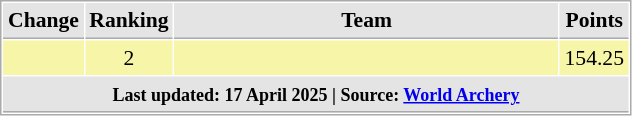<table cellspacing="1" cellpadding="3" style="border:1px solid #aaa; font-size:90%; float: left; margin-left: 1em;">
<tr style="background:#e4e4e4;">
<th style="border-bottom:1px solid #aaa; width:10px;">Change</th>
<th style="border-bottom:1px solid #aaa; width:10px;">Ranking</th>
<th style="border-bottom:1px solid #aaa; width:250px;">Team</th>
<th style="border-bottom:1px solid #aaa; width:30px;">Points</th>
</tr>
<tr style="background:#f7f6a8">
<td style="text-align:center;"></td>
<td style="text-align:center;">2</td>
<td></td>
<td>154.25</td>
</tr>
<tr style="background:#e4e4e4;">
<th colspan=4 style="border-bottom:1px solid #aaa; width:10px;"><small>Last updated: 17 April 2025 | Source: <a href='#'>World Archery</a></small></th>
</tr>
</table>
